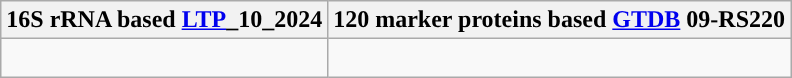<table class="wikitable">
<tr>
<th colspan=1>16S rRNA based <a href='#'>LTP</a>_10_2024</th>
<th colspan=1>120 marker proteins based <a href='#'>GTDB</a> 09-RS220</th>
</tr>
<tr>
<td style="vertical-align:top"><br></td>
<td><br></td>
</tr>
</table>
